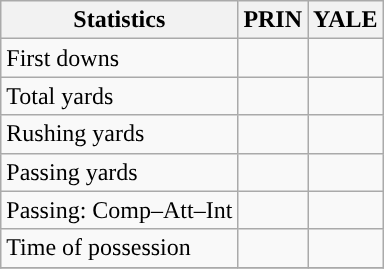<table class="wikitable" style="float: left;">
<tr>
<th>Statistics</th>
<th>PRIN</th>
<th>YALE</th>
</tr>
<tr>
<td>First downs</td>
<td></td>
<td></td>
</tr>
<tr>
<td>Total yards</td>
<td></td>
<td></td>
</tr>
<tr>
<td>Rushing yards</td>
<td></td>
<td></td>
</tr>
<tr>
<td>Passing yards</td>
<td></td>
<td></td>
</tr>
<tr>
<td>Passing: Comp–Att–Int</td>
<td></td>
<td></td>
</tr>
<tr>
<td>Time of possession</td>
<td></td>
<td></td>
</tr>
<tr>
</tr>
</table>
